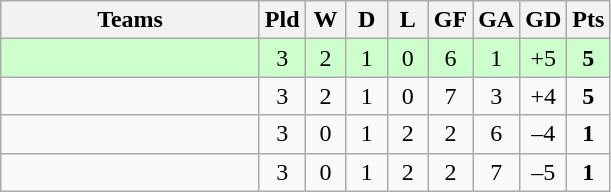<table class="wikitable" style="text-align: center;">
<tr>
<th width=165>Teams</th>
<th width=20>Pld</th>
<th width=20>W</th>
<th width=20>D</th>
<th width=20>L</th>
<th width=20>GF</th>
<th width=20>GA</th>
<th width=20>GD</th>
<th width=20>Pts</th>
</tr>
<tr align=center style="background:#ccffcc;">
<td style="text-align:left;"></td>
<td>3</td>
<td>2</td>
<td>1</td>
<td>0</td>
<td>6</td>
<td>1</td>
<td>+5</td>
<td><strong>5</strong></td>
</tr>
<tr align=center>
<td style="text-align:left;"></td>
<td>3</td>
<td>2</td>
<td>1</td>
<td>0</td>
<td>7</td>
<td>3</td>
<td>+4</td>
<td><strong>5</strong></td>
</tr>
<tr align=center>
<td style="text-align:left;"></td>
<td>3</td>
<td>0</td>
<td>1</td>
<td>2</td>
<td>2</td>
<td>6</td>
<td>–4</td>
<td><strong>1</strong></td>
</tr>
<tr align=center>
<td style="text-align:left;"></td>
<td>3</td>
<td>0</td>
<td>1</td>
<td>2</td>
<td>2</td>
<td>7</td>
<td>–5</td>
<td><strong>1</strong></td>
</tr>
</table>
